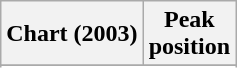<table class="wikitable plainrowheaders" style="text-align:center">
<tr>
<th scope="col">Chart (2003)</th>
<th scope="col">Peak<br>position</th>
</tr>
<tr>
</tr>
<tr>
</tr>
<tr>
</tr>
</table>
